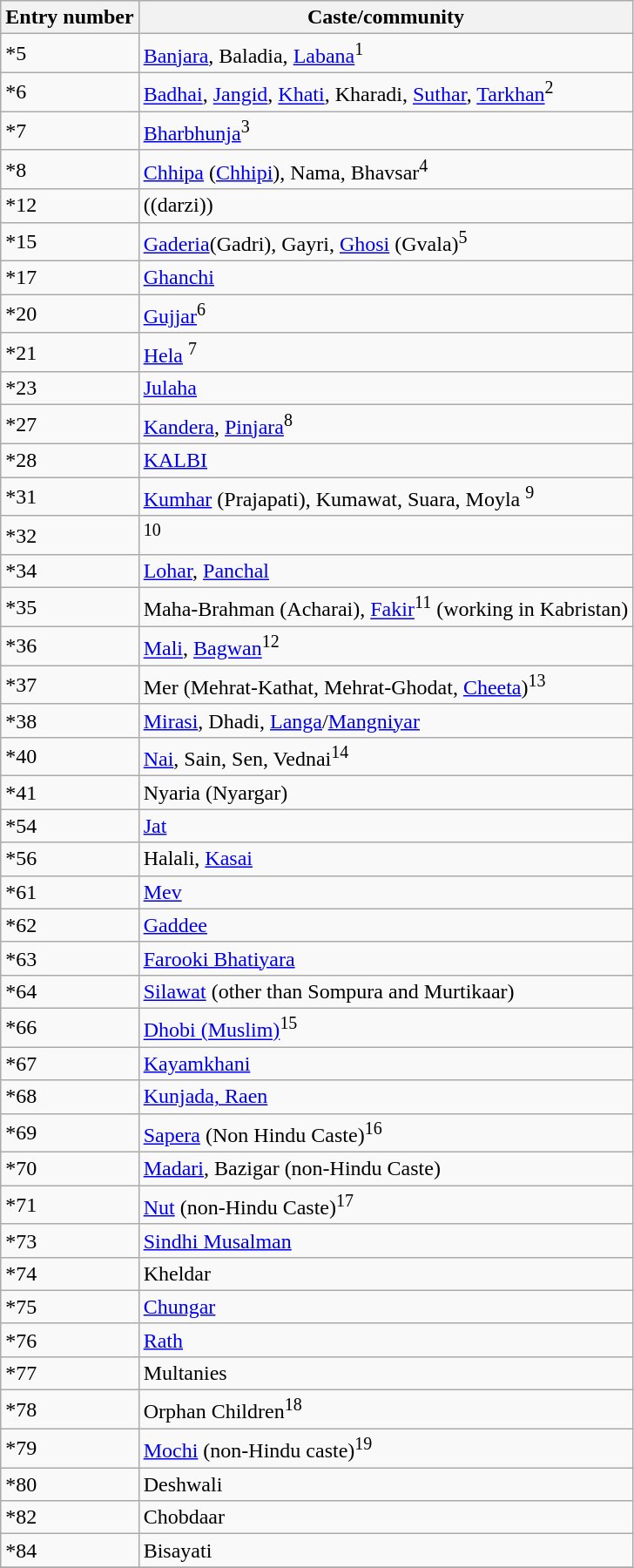<table class="wikitable">
<tr>
<th>Entry number</th>
<th>Caste/community</th>
</tr>
<tr>
<td>*5</td>
<td><a href='#'>Banjara</a>, Baladia, <a href='#'>Labana</a><sup>1</sup></td>
</tr>
<tr>
<td>*6</td>
<td><a href='#'>Badhai</a>, <a href='#'>Jangid</a>, <a href='#'>Khati</a>, Kharadi, <a href='#'>Suthar</a>, <a href='#'>Tarkhan</a><sup>2</sup></td>
</tr>
<tr>
<td>*7</td>
<td><a href='#'>Bharbhunja</a><sup>3</sup></td>
</tr>
<tr>
<td>*8</td>
<td><a href='#'>Chhipa</a> (<a href='#'>Chhipi</a>), Nama, Bhavsar<sup>4</sup></td>
</tr>
<tr>
<td>*12</td>
<td>((darzi))</td>
</tr>
<tr>
<td>*15</td>
<td><a href='#'>Gaderia</a>(Gadri), Gayri, <a href='#'>Ghosi</a> (Gvala)<sup>5</sup></td>
</tr>
<tr>
<td>*17</td>
<td><a href='#'>Ghanchi</a></td>
</tr>
<tr>
<td>*20</td>
<td><a href='#'>Gujjar</a><sup>6</sup></td>
</tr>
<tr>
<td>*21</td>
<td><a href='#'>Hela</a> <sup>7</sup></td>
</tr>
<tr>
<td>*23</td>
<td><a href='#'>Julaha</a></td>
</tr>
<tr>
<td>*27</td>
<td><a href='#'>Kandera</a>, <a href='#'>Pinjara</a><sup>8</sup></td>
</tr>
<tr>
<td>*28</td>
<td><a href='#'>KALBI</a></td>
</tr>
<tr>
<td>*31</td>
<td><a href='#'>Kumhar</a> (Prajapati), Kumawat, Suara, Moyla <sup>9</sup></td>
</tr>
<tr>
<td>*32</td>
<td><sup>10</sup></td>
</tr>
<tr>
<td>*34</td>
<td><a href='#'>Lohar</a>, <a href='#'>Panchal</a></td>
</tr>
<tr>
<td>*35</td>
<td>Maha-Brahman (Acharai), <a href='#'>Fakir</a><sup>11</sup> (working in Kabristan)</td>
</tr>
<tr>
<td>*36</td>
<td><a href='#'>Mali</a>, <a href='#'>Bagwan</a><sup>12</sup></td>
</tr>
<tr>
<td>*37</td>
<td>Mer (Mehrat-Kathat, Mehrat-Ghodat, <a href='#'>Cheeta</a>)<sup>13</sup></td>
</tr>
<tr>
<td>*38</td>
<td><a href='#'>Mirasi</a>, Dhadi, <a href='#'>Langa</a>/<a href='#'>Mangniyar</a></td>
</tr>
<tr>
<td>*40</td>
<td><a href='#'>Nai</a>, Sain, Sen, Vednai<sup>14</sup></td>
</tr>
<tr>
<td>*41</td>
<td>Nyaria (Nyargar)</td>
</tr>
<tr>
<td>*54</td>
<td><a href='#'>Jat</a></td>
</tr>
<tr>
<td>*56</td>
<td>Halali, <a href='#'>Kasai</a></td>
</tr>
<tr>
<td>*61</td>
<td><a href='#'>Mev</a></td>
</tr>
<tr>
<td>*62</td>
<td><a href='#'>Gaddee</a></td>
</tr>
<tr>
<td>*63</td>
<td><a href='#'>Farooki Bhatiyara</a></td>
</tr>
<tr>
<td>*64</td>
<td><a href='#'>Silawat</a> (other than Sompura and Murtikaar)</td>
</tr>
<tr>
<td>*66</td>
<td><a href='#'>Dhobi (Muslim)</a><sup>15</sup></td>
</tr>
<tr>
<td>*67</td>
<td><a href='#'>Kayamkhani</a></td>
</tr>
<tr>
<td>*68</td>
<td><a href='#'>Kunjada, Raen</a></td>
</tr>
<tr>
<td>*69</td>
<td><a href='#'>Sapera</a> (Non Hindu Caste)<sup>16</sup></td>
</tr>
<tr>
<td>*70</td>
<td><a href='#'>Madari</a>, Bazigar (non-Hindu Caste)</td>
</tr>
<tr>
<td>*71</td>
<td><a href='#'>Nut</a> (non-Hindu Caste)<sup>17</sup></td>
</tr>
<tr>
<td>*73</td>
<td><a href='#'>Sindhi Musalman</a></td>
</tr>
<tr>
<td>*74</td>
<td>Kheldar</td>
</tr>
<tr>
<td>*75</td>
<td><a href='#'>Chungar</a></td>
</tr>
<tr>
<td>*76</td>
<td><a href='#'>Rath</a></td>
</tr>
<tr>
<td>*77</td>
<td>Multanies</td>
</tr>
<tr>
<td>*78</td>
<td>Orphan Children<sup>18</sup></td>
</tr>
<tr>
<td>*79</td>
<td><a href='#'>Mochi</a> (non-Hindu caste)<sup>19</sup></td>
</tr>
<tr>
<td>*80</td>
<td>Deshwali</td>
</tr>
<tr>
<td>*82</td>
<td>Chobdaar</td>
</tr>
<tr>
<td>*84</td>
<td>Bisayati</td>
</tr>
<tr>
</tr>
</table>
